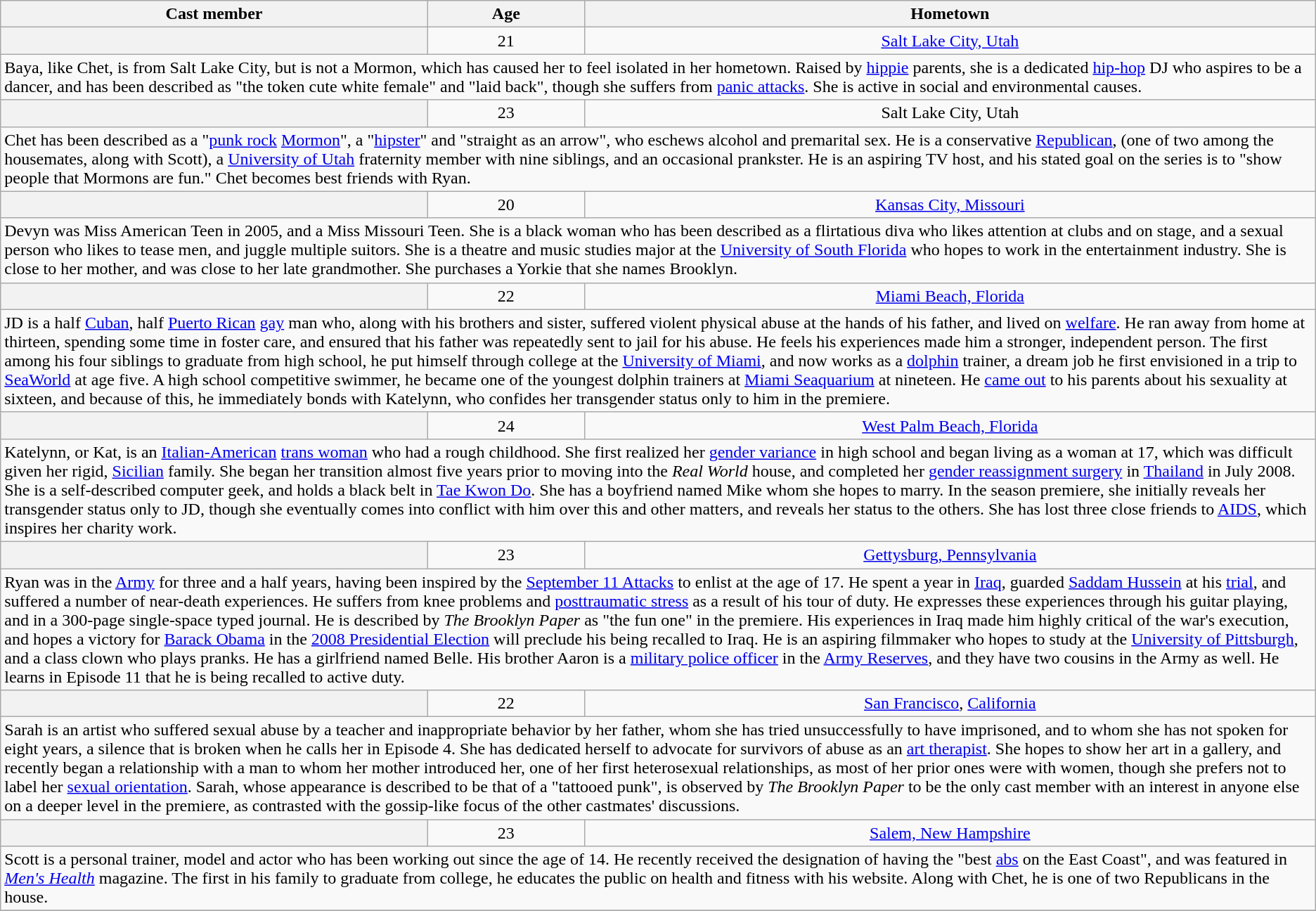<table class="wikitable sortable" style="text-align:center;">
<tr>
<th scope="col">Cast member</th>
<th scope="col">Age</th>
<th scope="col">Hometown</th>
</tr>
<tr>
<th scope="row"></th>
<td>21</td>
<td><a href='#'>Salt Lake City, Utah</a></td>
</tr>
<tr class="expand-child">
<td colspan="3" align="left">Baya, like Chet, is from Salt Lake City, but is not a Mormon, which has caused her to feel isolated in her hometown. Raised by <a href='#'>hippie</a> parents, she is a dedicated <a href='#'>hip-hop</a> DJ who aspires to be a dancer, and has been described as "the token cute white female" and "laid back", though she suffers from <a href='#'>panic attacks</a>. She is active in social and environmental causes.</td>
</tr>
<tr>
<th scope="row"></th>
<td>23</td>
<td>Salt Lake City, Utah</td>
</tr>
<tr class="expand-child">
<td colspan="3" align="left">Chet has been described as a "<a href='#'>punk rock</a> <a href='#'>Mormon</a>", a "<a href='#'>hipster</a>" and "straight as an arrow", who eschews alcohol and premarital sex. He is a conservative <a href='#'>Republican</a>, (one of two among the housemates, along with Scott), a <a href='#'>University of Utah</a> fraternity member with nine siblings, and an occasional prankster. He is an aspiring TV host, and his stated goal on the series is to "show people that Mormons are fun." Chet becomes best friends with Ryan.</td>
</tr>
<tr>
<th scope="row"></th>
<td>20</td>
<td><a href='#'>Kansas City, Missouri</a></td>
</tr>
<tr class="expand-child">
<td colspan="3" align="left">Devyn was Miss American Teen in 2005, and a Miss Missouri Teen. She is a black woman who has been described as a flirtatious diva who likes attention at clubs and on stage, and a sexual person who likes to tease men, and juggle multiple suitors. She is a theatre and music studies major at the <a href='#'>University of South Florida</a> who hopes to work in the entertainment industry. She is close to her mother, and was close to her late grandmother. She purchases a Yorkie that she names Brooklyn.</td>
</tr>
<tr>
<th scope="row"></th>
<td>22</td>
<td><a href='#'>Miami Beach, Florida</a></td>
</tr>
<tr class="expand-child">
<td colspan="3" align="left">JD is a half <a href='#'>Cuban</a>, half <a href='#'>Puerto Rican</a> <a href='#'>gay</a> man who, along with his brothers and sister, suffered violent physical abuse at the hands of his father, and lived on <a href='#'>welfare</a>. He ran away from home at thirteen, spending some time in foster care, and ensured that his father was repeatedly sent to jail for his abuse. He feels his experiences made him a stronger, independent person. The first among his four siblings to graduate from high school, he put himself through college at the <a href='#'>University of Miami</a>, and now works as a <a href='#'>dolphin</a> trainer, a dream job he first envisioned in a trip to <a href='#'>SeaWorld</a> at age five. A high school competitive swimmer, he became one of the youngest dolphin trainers at <a href='#'>Miami Seaquarium</a> at nineteen. He <a href='#'>came out</a> to his parents about his sexuality at sixteen, and because of this, he immediately bonds with Katelynn, who confides her transgender status only to him in the premiere.</td>
</tr>
<tr>
<th scope="row"></th>
<td>24</td>
<td><a href='#'>West Palm Beach, Florida</a></td>
</tr>
<tr class="expand-child">
<td colspan="3" align="left">Katelynn, or Kat, is an <a href='#'>Italian-American</a> <a href='#'>trans woman</a> who had a rough childhood. She first realized her <a href='#'>gender variance</a> in high school and began living as a woman at 17, which was difficult given her rigid, <a href='#'>Sicilian</a> family. She began her transition almost five years prior to moving into the <em>Real World</em> house, and completed her <a href='#'>gender reassignment surgery</a> in <a href='#'>Thailand</a> in July 2008. She is a self-described computer geek, and holds a black belt in <a href='#'>Tae Kwon Do</a>. She has a boyfriend named Mike whom she hopes to marry. In the season premiere, she initially reveals her transgender status only to JD, though she eventually comes into conflict with him over this and other matters, and reveals her status to the others. She has lost three close friends to <a href='#'>AIDS</a>, which inspires her charity work.</td>
</tr>
<tr>
<th scope="row"></th>
<td>23</td>
<td><a href='#'>Gettysburg, Pennsylvania</a></td>
</tr>
<tr class="expand-child">
<td colspan="3" align="left">Ryan was in the <a href='#'>Army</a> for three and a half years, having been inspired by the <a href='#'>September 11 Attacks</a> to enlist at the age of 17. He spent a year in <a href='#'>Iraq</a>, guarded <a href='#'>Saddam Hussein</a> at his <a href='#'>trial</a>, and suffered a number of near-death experiences. He suffers from knee problems and <a href='#'>posttraumatic stress</a> as a result of his tour of duty. He expresses these experiences through his guitar playing, and in a 300-page single-space typed journal. He is described by <em>The Brooklyn Paper</em> as "the fun one" in the premiere. His experiences in Iraq made him highly critical of the war's execution, and hopes a victory for <a href='#'>Barack Obama</a> in the <a href='#'>2008 Presidential Election</a> will preclude his being recalled to Iraq. He is an aspiring filmmaker who hopes to study at the <a href='#'>University of Pittsburgh</a>, and a class clown who plays pranks. He has a girlfriend named Belle. His brother Aaron is a <a href='#'>military police officer</a> in the <a href='#'>Army Reserves</a>, and they have two cousins in the Army as well. He learns in Episode 11 that he is being recalled to active duty.</td>
</tr>
<tr>
<th scope="row"></th>
<td>22</td>
<td><a href='#'>San Francisco</a>, <a href='#'>California</a></td>
</tr>
<tr class="expand-child">
<td colspan="3" align="left">Sarah is an artist who suffered sexual abuse by a teacher and inappropriate behavior by her father, whom she has tried unsuccessfully to have imprisoned, and to whom she has not spoken for eight years, a silence that is broken when he calls her in Episode 4. She has dedicated herself to advocate for survivors of abuse as an <a href='#'>art therapist</a>. She hopes to show her art in a gallery, and recently began a relationship with a man to whom her mother introduced her, one of her first heterosexual relationships, as most of her prior ones were with women, though she prefers not to label her <a href='#'>sexual orientation</a>. Sarah, whose appearance is described to be that of a "tattooed punk", is observed by <em>The Brooklyn Paper</em> to be the only cast member with an interest in anyone else on a deeper level in the premiere, as contrasted with the gossip-like focus of the other castmates' discussions.</td>
</tr>
<tr>
<th scope="row"></th>
<td>23</td>
<td><a href='#'>Salem, New Hampshire</a></td>
</tr>
<tr class="expand-child">
<td colspan="3" align="left">Scott is a personal trainer, model and actor who has been working out since the age of 14. He recently received the designation of having the "best <a href='#'>abs</a> on the East Coast", and was featured in <em><a href='#'>Men's Health</a></em> magazine. The first in his family to graduate from college, he educates the public on health and fitness with his website. Along with Chet, he is one of two Republicans in the house.</td>
</tr>
<tr>
</tr>
</table>
